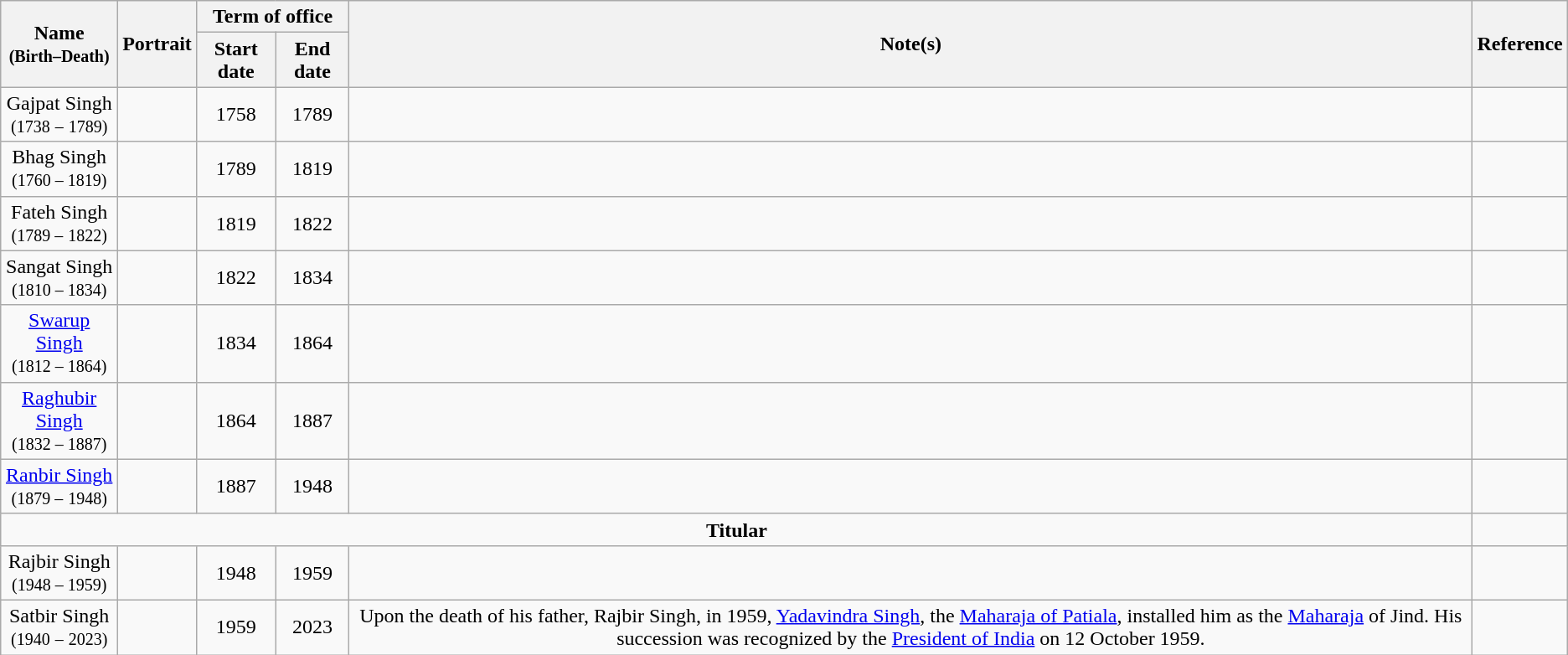<table class="wikitable" style="text-align:center">
<tr>
<th rowspan="2">Name<br><small>(Birth–Death)</small></th>
<th rowspan="2">Portrait</th>
<th colspan="2">Term of office</th>
<th rowspan="2">Note(s)</th>
<th rowspan="2">Reference</th>
</tr>
<tr>
<th>Start date</th>
<th>End date</th>
</tr>
<tr>
<td>Gajpat Singh<br><small>(1738</small> <small>–</small> <small>1789)</small></td>
<td></td>
<td>1758</td>
<td>1789</td>
<td></td>
<td></td>
</tr>
<tr>
<td>Bhag Singh<br><small>(1760 – 1819)</small></td>
<td></td>
<td>1789</td>
<td>1819</td>
<td></td>
<td></td>
</tr>
<tr>
<td>Fateh Singh<br><small>(1789 –</small> <small>1822)</small></td>
<td></td>
<td>1819</td>
<td>1822</td>
<td></td>
<td></td>
</tr>
<tr>
<td>Sangat Singh<br><small>(1810 – 1834)</small></td>
<td></td>
<td>1822</td>
<td>1834</td>
<td></td>
<td></td>
</tr>
<tr>
<td><a href='#'>Swarup Singh</a><br><small>(1812 – 1864)</small></td>
<td></td>
<td>1834</td>
<td>1864</td>
<td></td>
<td></td>
</tr>
<tr>
<td><a href='#'>Raghubir Singh</a><br><small>(1832 – 1887)</small></td>
<td></td>
<td>1864</td>
<td>1887</td>
<td></td>
<td></td>
</tr>
<tr>
<td><a href='#'>Ranbir Singh</a><br><small>(1879 –</small> <small>1948)</small></td>
<td></td>
<td>1887</td>
<td>1948</td>
<td></td>
<td></td>
</tr>
<tr>
<td colspan="5"><strong>Titular</strong></td>
<td></td>
</tr>
<tr>
<td>Rajbir Singh<br><small>(1948 – 1959)</small></td>
<td></td>
<td>1948</td>
<td>1959</td>
<td></td>
<td></td>
</tr>
<tr>
<td>Satbir Singh<br><small>(1940</small> <small>–</small> <small>2023)</small></td>
<td></td>
<td>1959</td>
<td>2023</td>
<td>Upon the death of his father, Rajbir Singh, in 1959, <a href='#'>Yadavindra Singh</a>, the <a href='#'>Maharaja of Patiala</a>, installed him as the <a href='#'>Maharaja</a> of Jind. His succession was recognized by the <a href='#'>President of India</a> on 12 October 1959.</td>
<td></td>
</tr>
</table>
